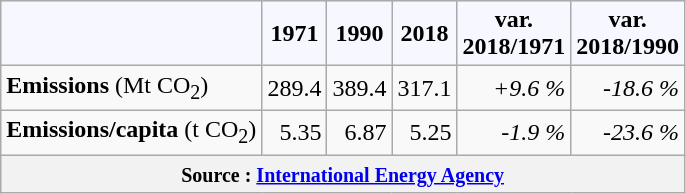<table class="wikitable">
<tr bgcolor="#f7f8ff" align="center">
<td></td>
<td><strong>1971</strong></td>
<td><strong>1990</strong></td>
<td><strong>2018</strong></td>
<td><strong>var.<br>2018/1971</strong></td>
<td><strong>var.<br>2018/1990</strong></td>
</tr>
<tr align="right">
<td align="left"><strong>Emissions</strong> (Mt CO<sub>2</sub>)</td>
<td>289.4</td>
<td>389.4</td>
<td>317.1</td>
<td><em>+9.6 %</em></td>
<td><em>-18.6 %</em></td>
</tr>
<tr align="right">
<td align="left"><strong>Emissions/capita</strong> (t CO<sub>2</sub>)</td>
<td>5.35</td>
<td>6.87</td>
<td>5.25</td>
<td><em>-1.9 %</em></td>
<td><em>-23.6 %</em></td>
</tr>
<tr ---->
<th colspan="6"><small>Source : <a href='#'>International Energy Agency</a></small></th>
</tr>
</table>
